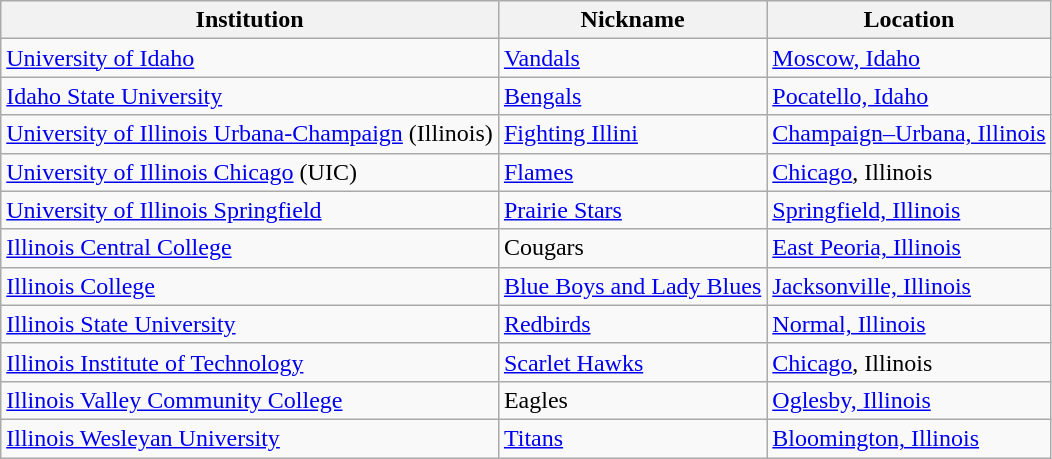<table class="wikitable">
<tr>
<th>Institution</th>
<th>Nickname</th>
<th>Location</th>
</tr>
<tr>
<td><a href='#'>University of Idaho</a></td>
<td><a href='#'>Vandals</a></td>
<td><a href='#'>Moscow, Idaho</a></td>
</tr>
<tr>
<td><a href='#'>Idaho State University</a></td>
<td><a href='#'>Bengals</a></td>
<td><a href='#'>Pocatello, Idaho</a></td>
</tr>
<tr>
<td><a href='#'>University of Illinois Urbana-Champaign</a> (Illinois)</td>
<td><a href='#'>Fighting Illini</a></td>
<td><a href='#'>Champaign–Urbana, Illinois</a></td>
</tr>
<tr>
<td><a href='#'>University of Illinois Chicago</a> (UIC)</td>
<td><a href='#'>Flames</a></td>
<td><a href='#'>Chicago</a>, Illinois</td>
</tr>
<tr>
<td><a href='#'>University of Illinois Springfield</a></td>
<td><a href='#'>Prairie Stars</a></td>
<td><a href='#'>Springfield, Illinois</a></td>
</tr>
<tr>
<td><a href='#'>Illinois Central College</a></td>
<td>Cougars</td>
<td><a href='#'>East Peoria, Illinois</a></td>
</tr>
<tr>
<td><a href='#'>Illinois College</a></td>
<td><a href='#'>Blue Boys and Lady Blues</a></td>
<td><a href='#'>Jacksonville, Illinois</a></td>
</tr>
<tr>
<td><a href='#'>Illinois State University</a></td>
<td><a href='#'>Redbirds</a></td>
<td><a href='#'>Normal, Illinois</a></td>
</tr>
<tr>
<td><a href='#'>Illinois Institute of Technology</a></td>
<td><a href='#'>Scarlet Hawks</a></td>
<td><a href='#'>Chicago</a>, Illinois</td>
</tr>
<tr>
<td><a href='#'>Illinois Valley Community College</a></td>
<td>Eagles</td>
<td><a href='#'>Oglesby, Illinois</a></td>
</tr>
<tr>
<td><a href='#'>Illinois Wesleyan University</a></td>
<td><a href='#'>Titans</a></td>
<td><a href='#'>Bloomington, Illinois</a></td>
</tr>
</table>
